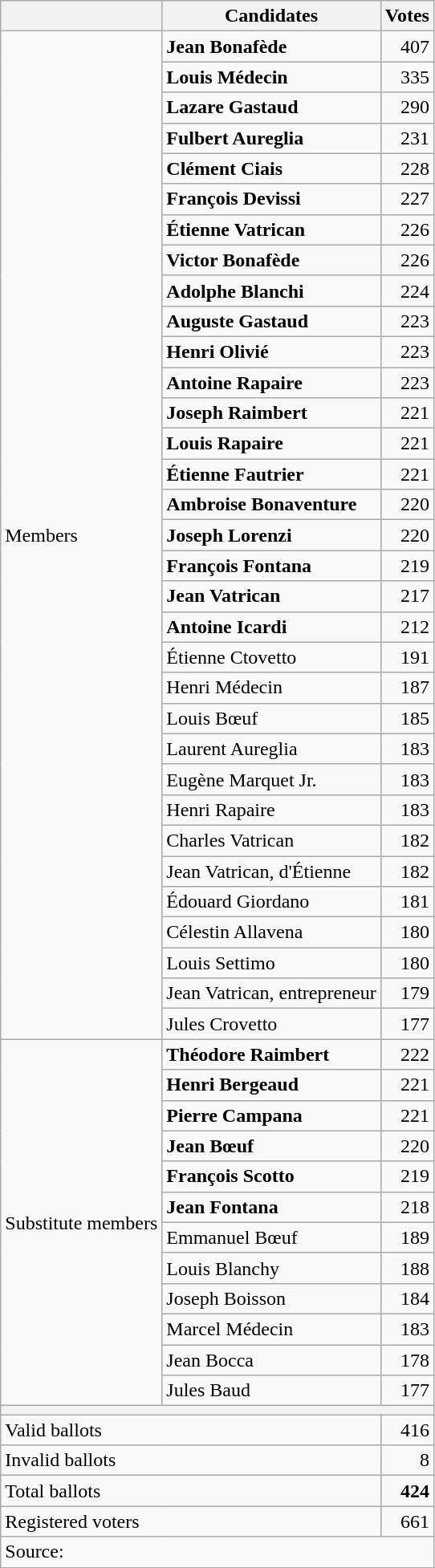<table class="wikitable" style="text-align:right">
<tr>
<th></th>
<th>Candidates</th>
<th>Votes</th>
</tr>
<tr>
<td rowspan=33 align=left>Members</td>
<td align=left><strong>Jean Bonafède</strong></td>
<td>407</td>
</tr>
<tr>
<td align=left><strong>Louis Médecin</strong></td>
<td>335</td>
</tr>
<tr>
<td align=left><strong>Lazare Gastaud</strong></td>
<td>290</td>
</tr>
<tr>
<td align=left><strong>Fulbert Aureglia</strong></td>
<td>231</td>
</tr>
<tr>
<td align=left><strong>Clément Ciais</strong></td>
<td>228</td>
</tr>
<tr>
<td align=left><strong>François Devissi</strong></td>
<td>227</td>
</tr>
<tr>
<td align=left><strong>Étienne Vatrican</strong></td>
<td>226</td>
</tr>
<tr>
<td align=left><strong>Victor Bonafède</strong></td>
<td>226</td>
</tr>
<tr>
<td align=left><strong>Adolphe Blanchi</strong></td>
<td>224</td>
</tr>
<tr>
<td align=left><strong>Auguste Gastaud</strong></td>
<td>223</td>
</tr>
<tr>
<td align=left><strong>Henri Olivié</strong></td>
<td>223</td>
</tr>
<tr>
<td align=left><strong>Antoine Rapaire</strong></td>
<td>223</td>
</tr>
<tr>
<td align=left><strong>Joseph Raimbert</strong></td>
<td>221</td>
</tr>
<tr>
<td align=left><strong>Louis Rapaire</strong></td>
<td>221</td>
</tr>
<tr>
<td align=left><strong>Étienne Fautrier</strong></td>
<td>221</td>
</tr>
<tr>
<td align=left><strong>Ambroise Bonaventure</strong></td>
<td>220</td>
</tr>
<tr>
<td align=left><strong>Joseph Lorenzi</strong></td>
<td>220</td>
</tr>
<tr>
<td align=left><strong>François Fontana</strong></td>
<td>219</td>
</tr>
<tr>
<td align=left><strong>Jean Vatrican</strong></td>
<td>217</td>
</tr>
<tr>
<td align=left><strong>Antoine Icardi</strong></td>
<td>212</td>
</tr>
<tr>
<td align=left>Étienne Ctovetto</td>
<td>191</td>
</tr>
<tr>
<td align=left>Henri Médecin</td>
<td>187</td>
</tr>
<tr>
<td align=left>Louis Bœuf</td>
<td>185</td>
</tr>
<tr>
<td align=left>Laurent Aureglia</td>
<td>183</td>
</tr>
<tr>
<td align=left>Eugène Marquet Jr.</td>
<td>183</td>
</tr>
<tr>
<td align=left>Henri Rapaire</td>
<td>183</td>
</tr>
<tr>
<td align=left>Charles Vatrican</td>
<td>182</td>
</tr>
<tr>
<td align=left>Jean Vatrican, d'Étienne</td>
<td>182</td>
</tr>
<tr>
<td align=left>Édouard Giordano</td>
<td>181</td>
</tr>
<tr>
<td align=left>Célestin Allavena</td>
<td>180</td>
</tr>
<tr>
<td align=left>Louis Settimo</td>
<td>180</td>
</tr>
<tr>
<td align=left>Jean Vatrican, entrepreneur</td>
<td>179</td>
</tr>
<tr>
<td align=left>Jules Crovetto</td>
<td>177</td>
</tr>
<tr>
<td rowspan=12 align=left>Substitute members</td>
<td align=left><strong>Théodore Raimbert</strong></td>
<td>222</td>
</tr>
<tr>
<td align=left><strong>Henri Bergeaud</strong></td>
<td>221</td>
</tr>
<tr>
<td align=left><strong>Pierre Campana</strong></td>
<td>221</td>
</tr>
<tr>
<td align=left><strong>Jean Bœuf</strong></td>
<td>220</td>
</tr>
<tr>
<td align=left><strong>François Scotto</strong></td>
<td>219</td>
</tr>
<tr>
<td align=left><strong>Jean Fontana</strong></td>
<td>218</td>
</tr>
<tr>
<td align=left>Emmanuel Bœuf</td>
<td>189</td>
</tr>
<tr>
<td align=left>Louis Blanchy</td>
<td>188</td>
</tr>
<tr>
<td align=left>Joseph Boisson</td>
<td>184</td>
</tr>
<tr>
<td align=left>Marcel Médecin</td>
<td>183</td>
</tr>
<tr>
<td align=left>Jean Bocca</td>
<td>178</td>
</tr>
<tr>
<td align=left>Jules Baud</td>
<td>177</td>
</tr>
<tr>
<th colspan=3></th>
</tr>
<tr>
<td colspan=2 align=left>Valid ballots</td>
<td>416</td>
</tr>
<tr>
<td colspan=2 align=left>Invalid ballots</td>
<td>8</td>
</tr>
<tr>
<td colspan=2 align=left>Total ballots</td>
<td><strong>424</strong></td>
</tr>
<tr>
<td colspan=2 align=left>Registered voters</td>
<td>661</td>
</tr>
<tr>
<td colspan=3 align=left>Source:</td>
</tr>
</table>
